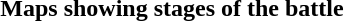<table class="toccolours collapsible collapsed" style="width:100%; background:transparent;">
<tr>
<th colspan=>Maps showing stages of the battle</th>
</tr>
<tr>
<td colspan="2"><br></td>
</tr>
</table>
